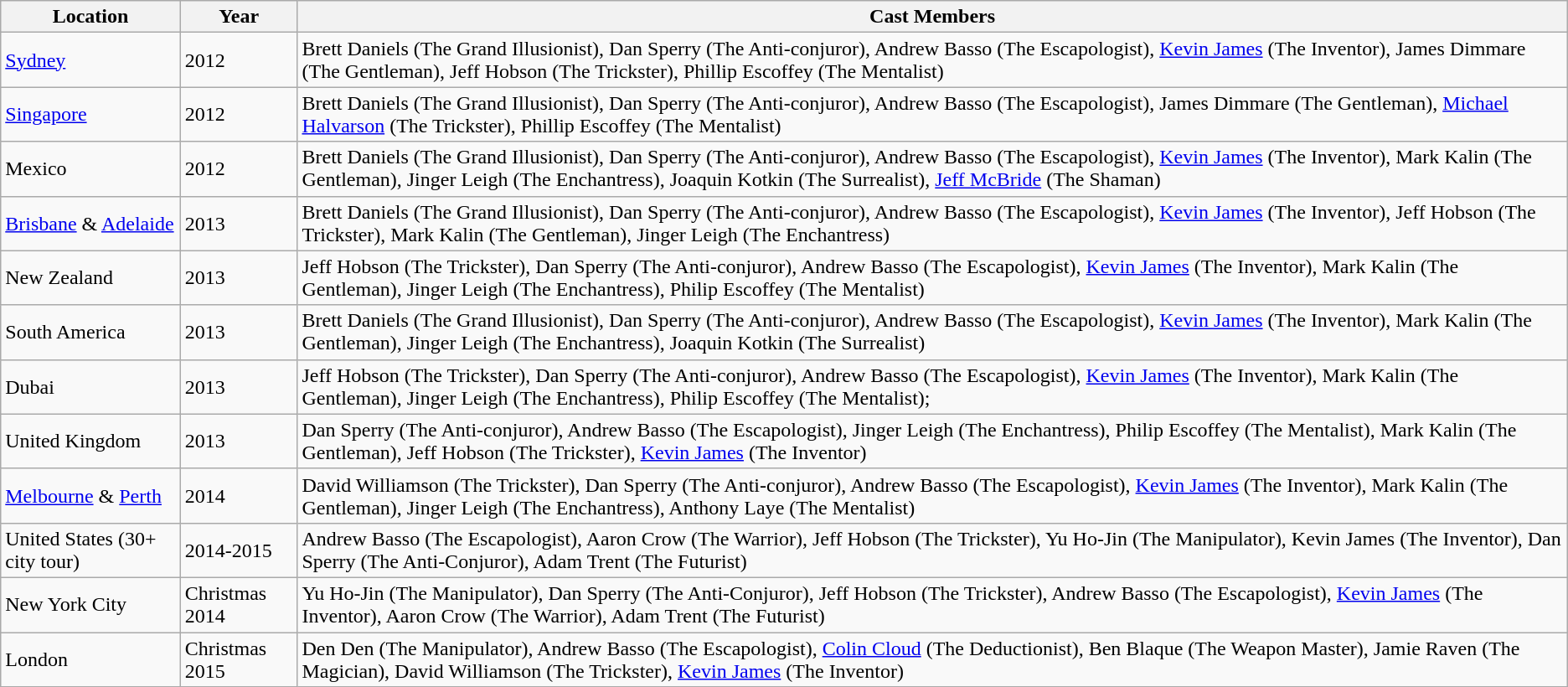<table class="wikitable">
<tr>
<th>Location</th>
<th>Year</th>
<th>Cast Members</th>
</tr>
<tr>
<td><a href='#'>Sydney</a></td>
<td>2012</td>
<td>Brett Daniels (The Grand Illusionist), Dan Sperry (The Anti-conjuror), Andrew Basso (The Escapologist), <a href='#'>Kevin James</a> (The Inventor), James Dimmare  (The Gentleman), Jeff Hobson (The Trickster), Phillip Escoffey (The Mentalist)</td>
</tr>
<tr>
<td><a href='#'>Singapore</a></td>
<td>2012</td>
<td>Brett Daniels (The Grand Illusionist), Dan Sperry (The Anti-conjuror), Andrew Basso (The Escapologist), James Dimmare  (The Gentleman), <a href='#'>Michael Halvarson</a> (The Trickster), Phillip Escoffey (The Mentalist)</td>
</tr>
<tr>
<td>Mexico</td>
<td>2012</td>
<td>Brett Daniels (The Grand Illusionist), Dan Sperry (The Anti-conjuror), Andrew Basso (The Escapologist), <a href='#'>Kevin James</a> (The Inventor), Mark Kalin (The Gentleman), Jinger Leigh (The Enchantress), Joaquin Kotkin (The Surrealist), <a href='#'>Jeff McBride</a> (The Shaman)</td>
</tr>
<tr>
<td><a href='#'>Brisbane</a> & <a href='#'>Adelaide</a></td>
<td>2013</td>
<td>Brett Daniels (The Grand Illusionist), Dan Sperry (The Anti-conjuror), Andrew Basso (The Escapologist), <a href='#'>Kevin James</a> (The Inventor), Jeff Hobson (The Trickster), Mark Kalin (The Gentleman), Jinger Leigh (The Enchantress)</td>
</tr>
<tr>
<td>New Zealand</td>
<td>2013</td>
<td>Jeff Hobson (The Trickster), Dan Sperry (The Anti-conjuror), Andrew Basso (The Escapologist), <a href='#'>Kevin James</a> (The Inventor), Mark Kalin (The Gentleman), Jinger Leigh (The Enchantress), Philip Escoffey (The Mentalist)</td>
</tr>
<tr>
<td>South America</td>
<td>2013</td>
<td>Brett Daniels (The Grand Illusionist), Dan Sperry (The Anti-conjuror), Andrew Basso (The Escapologist), <a href='#'>Kevin James</a> (The Inventor), Mark Kalin (The Gentleman), Jinger Leigh (The Enchantress), Joaquin Kotkin (The Surrealist)</td>
</tr>
<tr>
<td>Dubai</td>
<td>2013</td>
<td>Jeff Hobson (The Trickster), Dan Sperry (The Anti-conjuror), Andrew Basso (The Escapologist), <a href='#'>Kevin James</a> (The Inventor), Mark Kalin (The Gentleman), Jinger Leigh (The Enchantress), Philip Escoffey (The Mentalist);</td>
</tr>
<tr>
<td>United Kingdom</td>
<td>2013</td>
<td>Dan Sperry (The Anti-conjuror), Andrew Basso (The Escapologist), Jinger Leigh (The Enchantress), Philip Escoffey (The Mentalist), Mark Kalin (The Gentleman), Jeff Hobson (The Trickster), <a href='#'>Kevin James</a> (The Inventor)</td>
</tr>
<tr>
<td><a href='#'>Melbourne</a> & <a href='#'>Perth</a></td>
<td>2014</td>
<td>David Williamson (The Trickster), Dan Sperry (The Anti-conjuror), Andrew Basso (The Escapologist), <a href='#'>Kevin James</a> (The Inventor), Mark Kalin (The Gentleman), Jinger Leigh (The Enchantress), Anthony Laye (The Mentalist)</td>
</tr>
<tr>
<td>United States (30+ city tour)</td>
<td>2014-2015</td>
<td>Andrew Basso (The Escapologist), Aaron Crow (The Warrior), Jeff Hobson (The Trickster), Yu Ho-Jin (The Manipulator), Kevin James (The Inventor), Dan Sperry (The Anti-Conjuror), Adam Trent (The Futurist)</td>
</tr>
<tr>
<td>New York City</td>
<td>Christmas 2014</td>
<td>Yu Ho-Jin (The Manipulator), Dan Sperry (The Anti-Conjuror), Jeff Hobson (The Trickster), Andrew Basso (The Escapologist), <a href='#'>Kevin James</a> (The Inventor), Aaron Crow (The Warrior), Adam Trent (The Futurist)</td>
</tr>
<tr>
<td>London</td>
<td>Christmas 2015</td>
<td>Den Den (The Manipulator), Andrew Basso (The Escapologist), <a href='#'>Colin Cloud</a> (The Deductionist), Ben Blaque (The Weapon Master), Jamie Raven (The Magician), David Williamson (The Trickster), <a href='#'>Kevin James</a> (The Inventor)</td>
</tr>
</table>
